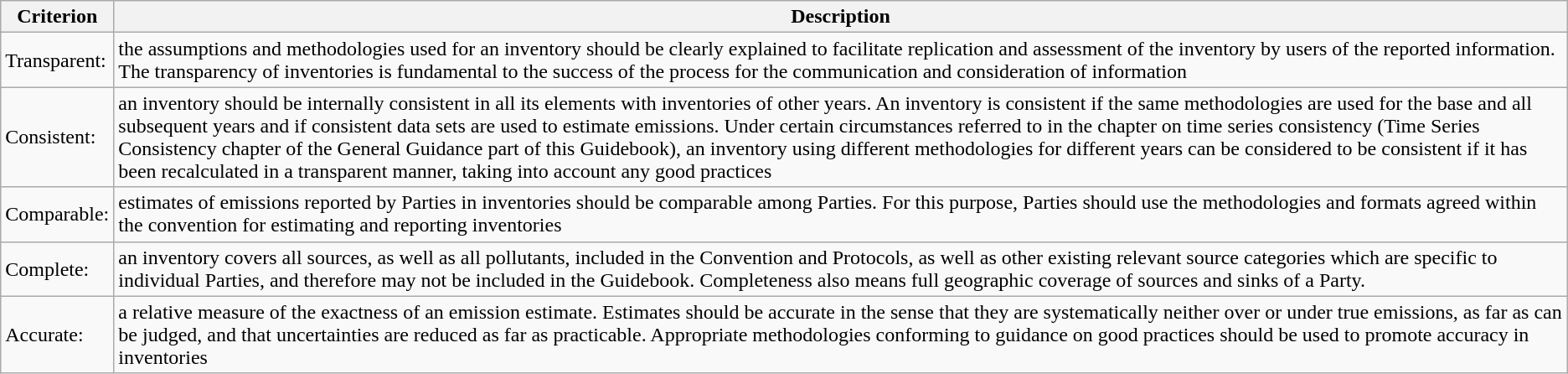<table class="wikitable">
<tr>
<th>Criterion</th>
<th>Description</th>
</tr>
<tr>
<td>Transparent:</td>
<td>the assumptions and methodologies used for an inventory should be clearly explained to facilitate replication and assessment of the inventory by users of the reported information. The transparency of inventories is fundamental to the success of the process for the communication and consideration of information</td>
</tr>
<tr>
<td>Consistent:</td>
<td>an inventory should be internally consistent in all its elements with inventories of other years. An inventory is consistent if the same methodologies are used for the base and all subsequent years and if consistent data sets are used to estimate emissions. Under certain circumstances referred to in the chapter on time series consistency (Time Series Consistency chapter of the General Guidance part of this Guidebook), an inventory using different methodologies for different years can be considered to be consistent if it has been recalculated in a transparent manner, taking into account any good practices</td>
</tr>
<tr>
<td>Comparable:</td>
<td>estimates of emissions reported by Parties in inventories should be comparable among Parties. For this purpose, Parties should use the methodologies and formats agreed within the convention for estimating and reporting inventories</td>
</tr>
<tr>
<td>Complete:</td>
<td>an inventory covers all sources, as well as all pollutants, included in the Convention and Protocols, as well as other existing relevant source categories which are specific to individual Parties, and therefore may not be included in the Guidebook. Completeness also means full geographic coverage of sources and sinks of a Party.</td>
</tr>
<tr>
<td>Accurate:</td>
<td>a relative measure of the exactness of an emission estimate. Estimates should be accurate in the sense that they are systematically neither over or under true emissions, as far as can be judged, and that uncertainties are reduced as far as practicable. Appropriate methodologies conforming to guidance on good practices should be used to promote accuracy in inventories</td>
</tr>
</table>
